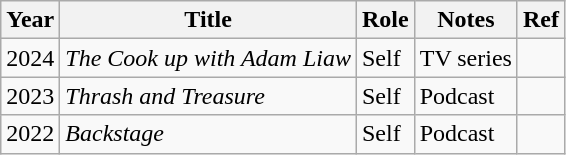<table class="wikitable sortable">
<tr>
<th>Year</th>
<th>Title</th>
<th>Role</th>
<th>Notes</th>
<th>Ref</th>
</tr>
<tr>
<td>2024</td>
<td><em>The Cook up with Adam Liaw</em></td>
<td>Self</td>
<td>TV series</td>
<td></td>
</tr>
<tr>
<td>2023</td>
<td><em>Thrash and Treasure</em></td>
<td>Self</td>
<td>Podcast</td>
<td></td>
</tr>
<tr>
<td>2022</td>
<td><em>Backstage</em></td>
<td>Self</td>
<td>Podcast</td>
<td></td>
</tr>
</table>
